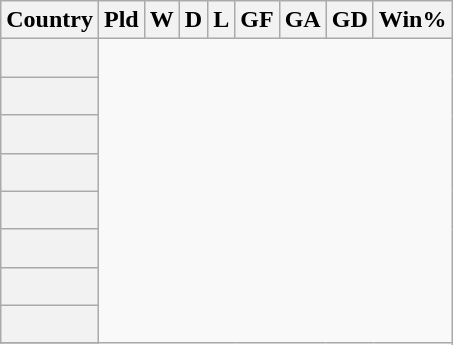<table class="wikitable sortable plainrowheaders" style="text-align:center">
<tr>
<th scope="col">Country</th>
<th scope="col">Pld</th>
<th scope="col">W</th>
<th scope="col">D</th>
<th scope="col">L</th>
<th scope="col">GF</th>
<th scope="col">GA</th>
<th scope="col">GD</th>
<th scope="col">Win%</th>
</tr>
<tr>
<th scope="row" align=left><br></th>
</tr>
<tr>
<th scope="row" align=left><br></th>
</tr>
<tr>
<th scope="row" align=left><br></th>
</tr>
<tr>
<th scope="row" align=left><br></th>
</tr>
<tr>
<th scope="row" align=left><br></th>
</tr>
<tr>
<th scope="row" align=left><br></th>
</tr>
<tr>
<th scope="row" align=left><br></th>
</tr>
<tr>
<th scope="row" align=left><br></th>
</tr>
<tr>
</tr>
</table>
